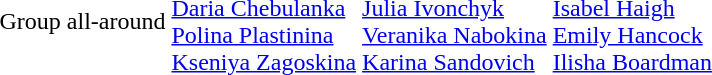<table>
<tr>
<td>Group all-around</td>
<td><br><a href='#'>Daria Chebulanka</a><br><a href='#'>Polina Plastinina</a><br><a href='#'>Kseniya Zagoskina</a></td>
<td><br><a href='#'>Julia Ivonchyk</a><br><a href='#'>Veranika Nabokina</a><br><a href='#'>Karina Sandovich</a></td>
<td><br><a href='#'>Isabel Haigh</a><br><a href='#'>Emily Hancock</a><br><a href='#'>Ilisha Boardman</a></td>
</tr>
</table>
